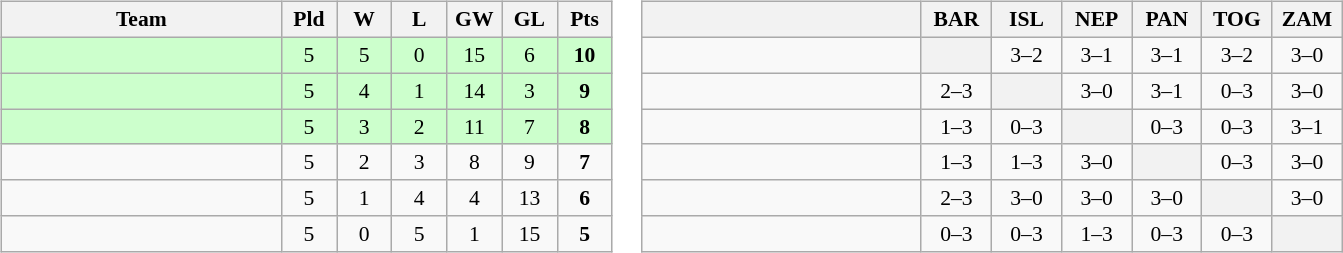<table>
<tr>
<td><br><table class="wikitable" style="text-align:center; font-size:90%">
<tr>
<th width=180>Team</th>
<th width=30>Pld</th>
<th width=30>W</th>
<th width=30>L</th>
<th width=30>GW</th>
<th width=30>GL</th>
<th width=30>Pts</th>
</tr>
<tr bgcolor="ccffcc">
<td style="text-align:left"></td>
<td>5</td>
<td>5</td>
<td>0</td>
<td>15</td>
<td>6</td>
<td><strong>10</strong></td>
</tr>
<tr bgcolor="ccffcc">
<td style="text-align:left"></td>
<td>5</td>
<td>4</td>
<td>1</td>
<td>14</td>
<td>3</td>
<td><strong>9</strong></td>
</tr>
<tr bgcolor="ccffcc">
<td style="text-align:left"></td>
<td>5</td>
<td>3</td>
<td>2</td>
<td>11</td>
<td>7</td>
<td><strong>8</strong></td>
</tr>
<tr>
<td style="text-align:left"></td>
<td>5</td>
<td>2</td>
<td>3</td>
<td>8</td>
<td>9</td>
<td><strong>7</strong></td>
</tr>
<tr>
<td style="text-align:left"></td>
<td>5</td>
<td>1</td>
<td>4</td>
<td>4</td>
<td>13</td>
<td><strong>6</strong></td>
</tr>
<tr>
<td style="text-align:left"></td>
<td>5</td>
<td>0</td>
<td>5</td>
<td>1</td>
<td>15</td>
<td><strong>5</strong></td>
</tr>
</table>
</td>
<td><br><table class="wikitable" style="text-align:center; font-size:90%">
<tr>
<th width="180"> </th>
<th width="40">BAR</th>
<th width="40">ISL</th>
<th width="40">NEP</th>
<th width="40">PAN</th>
<th width="40">TOG</th>
<th width="40">ZAM</th>
</tr>
<tr>
<td style="text-align:left;"></td>
<th></th>
<td>3–2</td>
<td>3–1</td>
<td>3–1</td>
<td>3–2</td>
<td>3–0</td>
</tr>
<tr>
<td style="text-align:left;"></td>
<td>2–3</td>
<th></th>
<td>3–0</td>
<td>3–1</td>
<td>0–3</td>
<td>3–0</td>
</tr>
<tr>
<td style="text-align:left;"></td>
<td>1–3</td>
<td>0–3</td>
<th></th>
<td>0–3</td>
<td>0–3</td>
<td>3–1</td>
</tr>
<tr>
<td style="text-align:left;"></td>
<td>1–3</td>
<td>1–3</td>
<td>3–0</td>
<th></th>
<td>0–3</td>
<td>3–0</td>
</tr>
<tr>
<td style="text-align:left;"></td>
<td>2–3</td>
<td>3–0</td>
<td>3–0</td>
<td>3–0</td>
<th></th>
<td>3–0</td>
</tr>
<tr>
<td style="text-align:left;"></td>
<td>0–3</td>
<td>0–3</td>
<td>1–3</td>
<td>0–3</td>
<td>0–3</td>
<th></th>
</tr>
</table>
</td>
</tr>
</table>
